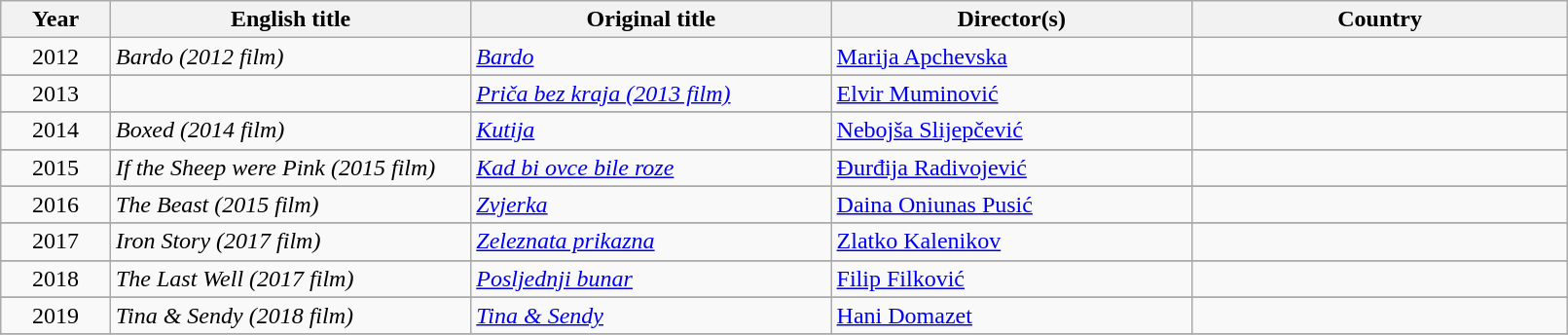<table class="sortable wikitable" width="85%" cellpadding="5">
<tr>
<th width="7%">Year</th>
<th width="23%">English title</th>
<th width="23%">Original title</th>
<th width="23%">Director(s)</th>
<th width="24%">Country</th>
</tr>
<tr>
<td style="text-align:center;">2012</td>
<td><em>Bardo (2012 film)</em></td>
<td><em><a href='#'>Bardo</a></em></td>
<td><a href='#'>Marija Apchevska</a></td>
<td></td>
</tr>
<tr>
</tr>
<tr>
<td style="text-align:center;">2013</td>
<td></td>
<td><em><a href='#'>Priča bez kraja (2013 film)</a></em></td>
<td><a href='#'>Elvir Muminović</a></td>
<td></td>
</tr>
<tr>
</tr>
<tr>
<td style="text-align:center;">2014</td>
<td><em>Boxed  (2014 film)</em></td>
<td><em><a href='#'>Kutija</a></em></td>
<td><a href='#'>Nebojša Slijepčević</a></td>
<td></td>
</tr>
<tr>
</tr>
<tr>
<td style="text-align:center;">2015</td>
<td><em>If the Sheep were Pink (2015 film)</em></td>
<td><em><a href='#'>Kad bi ovce bile roze</a></em></td>
<td><a href='#'>Đurđija Radivojević</a></td>
<td></td>
</tr>
<tr>
</tr>
<tr>
<td style="text-align:center;">2016</td>
<td><em>The Beast (2015 film)</em></td>
<td><em><a href='#'>Zvjerka</a></em></td>
<td><a href='#'>Daina Oniunas Pusić</a></td>
<td></td>
</tr>
<tr>
</tr>
<tr>
<td style="text-align:center;">2017</td>
<td><em>Iron Story (2017 film)</em></td>
<td><em><a href='#'>Zeleznata prikazna</a></em></td>
<td><a href='#'>Zlatko Kalenikov</a></td>
<td></td>
</tr>
<tr>
</tr>
<tr>
<td style="text-align:center;">2018</td>
<td><em>The Last Well (2017 film)</em></td>
<td><em><a href='#'>Posljednji bunar</a></em></td>
<td><a href='#'>Filip Filković</a></td>
<td></td>
</tr>
<tr>
</tr>
<tr>
<td style="text-align:center;">2019</td>
<td><em>Tina & Sendy (2018 film)</em></td>
<td><em><a href='#'>Tina & Sendy</a></em></td>
<td><a href='#'>Hani Domazet</a></td>
<td></td>
</tr>
<tr>
</tr>
</table>
